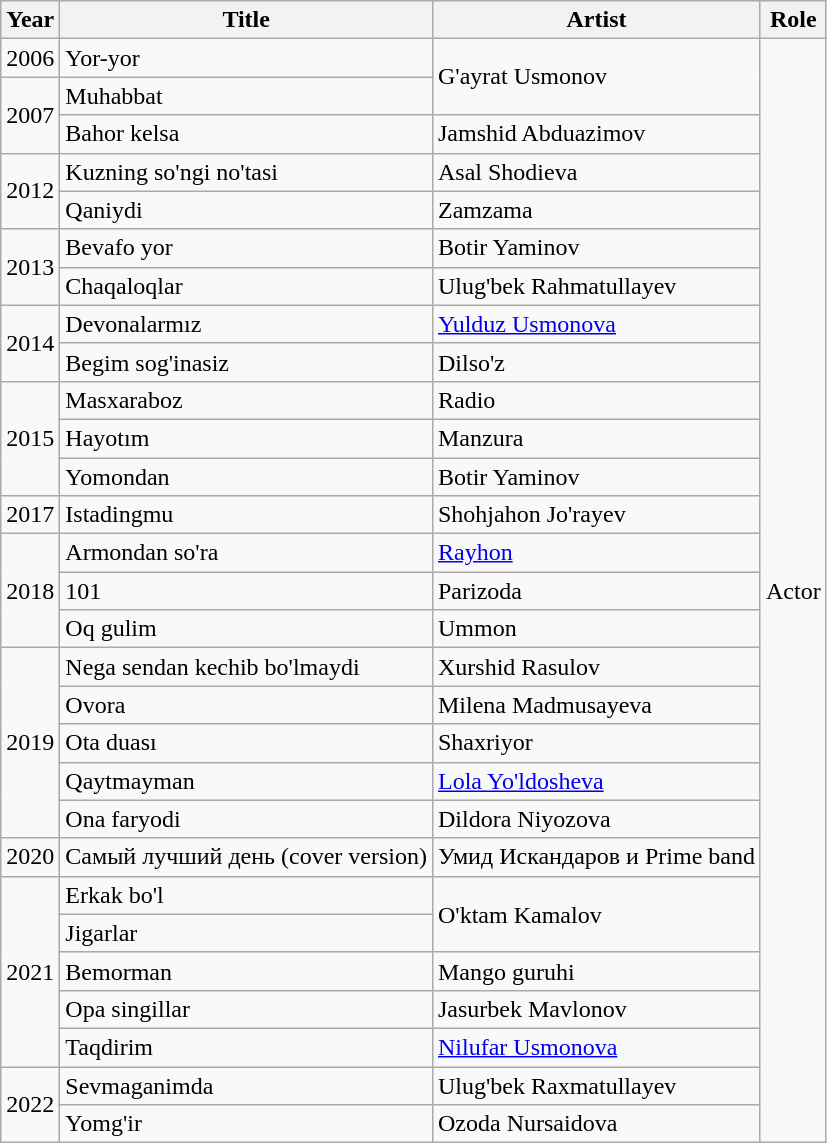<table class="wikitable sortable">
<tr>
<th>Year</th>
<th>Title</th>
<th>Artist</th>
<th>Role</th>
</tr>
<tr>
<td>2006</td>
<td>Yor-yor</td>
<td rowspan=2>G'ayrat Usmonov</td>
<td rowspan="29">Actor</td>
</tr>
<tr>
<td rowspan=2>2007</td>
<td>Muhabbat</td>
</tr>
<tr>
<td>Bahor kelsa</td>
<td>Jamshid   Abduazimov</td>
</tr>
<tr>
<td rowspan=2>2012</td>
<td>Kuzning so'ngi no'tasi</td>
<td>Asal Shodieva</td>
</tr>
<tr>
<td>Qaniydi</td>
<td>Zamzama</td>
</tr>
<tr>
<td rowspan=2>2013</td>
<td>Bevafo yor</td>
<td>Botir Yaminov</td>
</tr>
<tr>
<td>Chaqaloqlar</td>
<td>Ulug'bek Rahmatullayev</td>
</tr>
<tr>
<td rowspan=2>2014</td>
<td>Devonalarmız</td>
<td><a href='#'>Yulduz Usmonova</a></td>
</tr>
<tr>
<td>Begim sog'inasiz</td>
<td>Dilso'z</td>
</tr>
<tr>
<td rowspan=3>2015</td>
<td>Masxaraboz</td>
<td>Radio</td>
</tr>
<tr>
<td>Hayotım</td>
<td>Manzura</td>
</tr>
<tr>
<td>Yomondan</td>
<td>Botir Yaminov</td>
</tr>
<tr>
<td>2017</td>
<td>Istadingmu</td>
<td>Shohjahon Jo'rayev</td>
</tr>
<tr>
<td rowspan=3>2018</td>
<td>Armondan so'ra</td>
<td><a href='#'>Rayhon</a></td>
</tr>
<tr>
<td>101</td>
<td>Parizoda</td>
</tr>
<tr>
<td>Oq gulim</td>
<td>Ummon</td>
</tr>
<tr>
<td rowspan=5>2019</td>
<td>Nega sendan kechib bo'lmaydi</td>
<td>Xurshid Rasulov</td>
</tr>
<tr>
<td>Ovora</td>
<td>Milena Madmusayeva</td>
</tr>
<tr>
<td>Ota duası</td>
<td>Shaxriyor</td>
</tr>
<tr>
<td>Qaytmayman</td>
<td><a href='#'>Lola Yo'ldosheva</a></td>
</tr>
<tr>
<td>Ona faryodi</td>
<td>Dildora Niyozova</td>
</tr>
<tr>
<td>2020</td>
<td>Самый лучший день (cover version)</td>
<td>Умид Искандаров и Prime band</td>
</tr>
<tr>
<td rowspan="5">2021</td>
<td>Erkak bo'l</td>
<td rowspan=2>O'ktam Kamalov</td>
</tr>
<tr>
<td>Jigarlar</td>
</tr>
<tr>
<td>Bemorman</td>
<td>Mango guruhi</td>
</tr>
<tr>
<td>Opa singillar</td>
<td>Jasurbek Mavlonov</td>
</tr>
<tr>
<td>Taqdirim</td>
<td><a href='#'>Nilufar Usmonova</a></td>
</tr>
<tr>
<td rowspan="2">2022</td>
<td>Sevmaganimda</td>
<td>Ulug'bek Raxmatullayev</td>
</tr>
<tr>
<td>Yomg'ir</td>
<td>Ozoda Nursaidova</td>
</tr>
</table>
